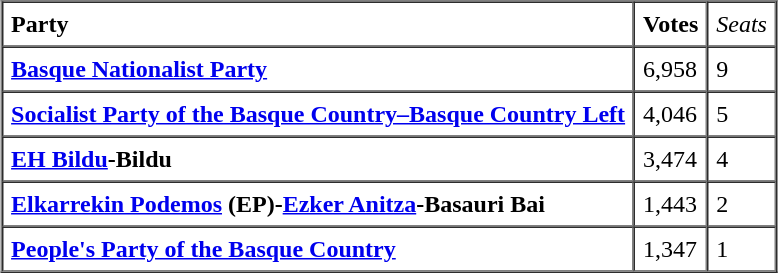<table Border = "1" cellpadding = "5" cellspacing = "0" align = "center">
<tr>
<td><strong>Party</strong></td>
<td><strong>Votes</strong></td>
<td><em>Seats</em></td>
</tr>
<tr>
<td><strong><a href='#'>Basque Nationalist Party</a></strong></td>
<td>6,958</td>
<td>9</td>
</tr>
<tr>
<td><strong><a href='#'>Socialist Party of the Basque Country–Basque Country Left</a></strong></td>
<td>4,046</td>
<td>5</td>
</tr>
<tr>
<td><strong><a href='#'>EH Bildu</a>-Bildu</strong></td>
<td>3,474</td>
<td>4</td>
</tr>
<tr>
<td><strong><a href='#'>Elkarrekin Podemos</a> (EP)-<a href='#'>Ezker Anitza</a>-Basauri Bai</strong></td>
<td>1,443</td>
<td>2</td>
</tr>
<tr>
<td><strong><a href='#'>People's Party of the Basque Country</a></strong></td>
<td>1,347</td>
<td>1</td>
</tr>
<tr>
</tr>
</table>
